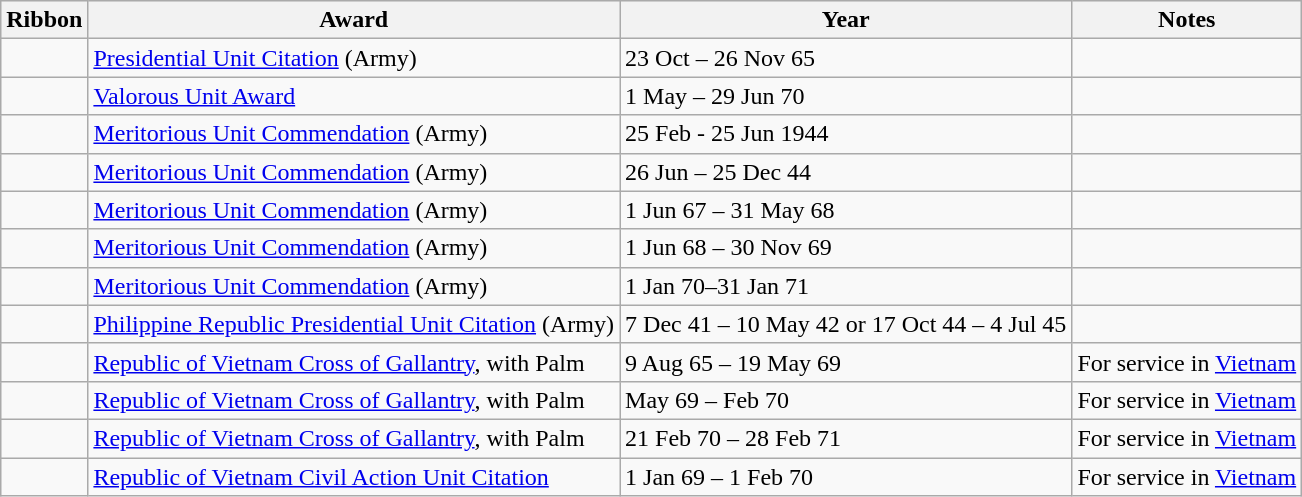<table class="wikitable">
<tr style="background:#efefef;">
<th>Ribbon</th>
<th>Award</th>
<th>Year</th>
<th>Notes</th>
</tr>
<tr>
<td></td>
<td><a href='#'>Presidential Unit Citation</a> (Army)</td>
<td>23 Oct – 26 Nov 65</td>
<td></td>
</tr>
<tr>
<td></td>
<td><a href='#'>Valorous Unit Award</a></td>
<td>1 May – 29 Jun 70</td>
<td></td>
</tr>
<tr>
<td></td>
<td><a href='#'>Meritorious Unit Commendation</a> (Army)</td>
<td>25 Feb - 25 Jun 1944</td>
<td></td>
</tr>
<tr>
<td></td>
<td><a href='#'>Meritorious Unit Commendation</a> (Army)</td>
<td>26 Jun – 25 Dec 44</td>
<td></td>
</tr>
<tr>
<td></td>
<td><a href='#'>Meritorious Unit Commendation</a> (Army)</td>
<td>1 Jun 67 – 31 May 68</td>
<td></td>
</tr>
<tr>
<td></td>
<td><a href='#'>Meritorious Unit Commendation</a> (Army)</td>
<td>1 Jun 68 – 30 Nov 69</td>
<td></td>
</tr>
<tr>
<td></td>
<td><a href='#'>Meritorious Unit Commendation</a> (Army)</td>
<td>1 Jan 70–31 Jan 71</td>
<td></td>
</tr>
<tr>
<td></td>
<td><a href='#'>Philippine Republic Presidential Unit Citation</a> (Army)</td>
<td>7 Dec 41 – 10 May 42 or 17 Oct 44 – 4 Jul 45</td>
<td></td>
</tr>
<tr>
<td></td>
<td><a href='#'>Republic of Vietnam Cross of Gallantry</a>, with Palm</td>
<td>9 Aug 65 – 19 May 69</td>
<td>For service in <a href='#'>Vietnam</a></td>
</tr>
<tr>
<td></td>
<td><a href='#'>Republic of Vietnam Cross of Gallantry</a>, with Palm</td>
<td>May 69 – Feb 70</td>
<td>For service in <a href='#'>Vietnam</a></td>
</tr>
<tr>
<td></td>
<td><a href='#'>Republic of Vietnam Cross of Gallantry</a>, with Palm</td>
<td>21 Feb 70 – 28 Feb 71</td>
<td>For service in <a href='#'>Vietnam</a></td>
</tr>
<tr>
<td></td>
<td><a href='#'>Republic of Vietnam Civil Action Unit Citation</a></td>
<td>1 Jan 69 – 1 Feb 70</td>
<td>For service in <a href='#'>Vietnam</a></td>
</tr>
</table>
